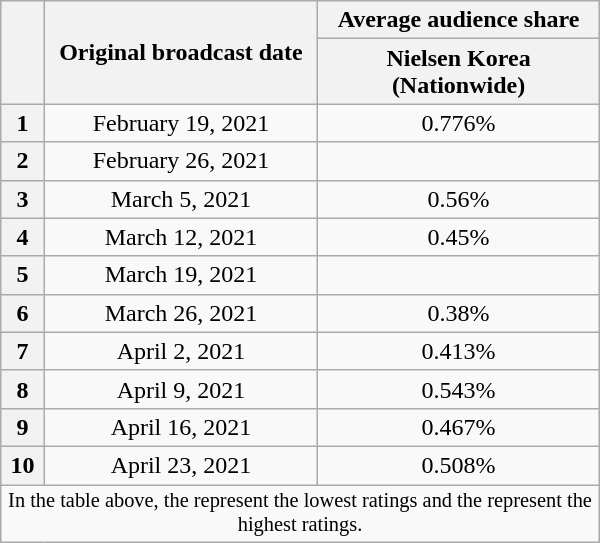<table class="wikitable" style="width:400px; text-align:center">
<tr>
<th scope="col" rowspan="2"></th>
<th scope="col" rowspan="2">Original broadcast date</th>
<th scope="col">Average audience share</th>
</tr>
<tr>
<th scope="col">Nielsen Korea<br>(Nationwide)</th>
</tr>
<tr>
<th scope="col">1</th>
<td>February 19, 2021</td>
<td>0.776% </td>
</tr>
<tr>
<th scope="col">2</th>
<td>February 26, 2021</td>
<td> </td>
</tr>
<tr>
<th scope="col">3</th>
<td>March 5, 2021</td>
<td>0.56% </td>
</tr>
<tr>
<th scope="col">4</th>
<td>March 12, 2021</td>
<td>0.45% </td>
</tr>
<tr>
<th scope="col">5</th>
<td>March 19, 2021</td>
<td> </td>
</tr>
<tr>
<th scope="col">6</th>
<td>March 26, 2021</td>
<td>0.38% </td>
</tr>
<tr>
<th scope="col">7</th>
<td>April 2, 2021</td>
<td>0.413% </td>
</tr>
<tr>
<th scope="col">8</th>
<td>April 9, 2021</td>
<td>0.543% </td>
</tr>
<tr>
<th scope="col">9</th>
<td>April 16, 2021</td>
<td>0.467% </td>
</tr>
<tr>
<th scope="col">10</th>
<td>April 23, 2021</td>
<td>0.508% </td>
</tr>
<tr>
<td colspan="3" style="font-size:85%">In the table above, the <strong></strong> represent the lowest ratings and the <strong></strong> represent the highest ratings.</td>
</tr>
</table>
